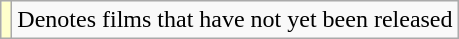<table class="wikitable sortable">
<tr>
<td style="background:#ffc;"></td>
<td>Denotes films that have not yet been released</td>
</tr>
</table>
